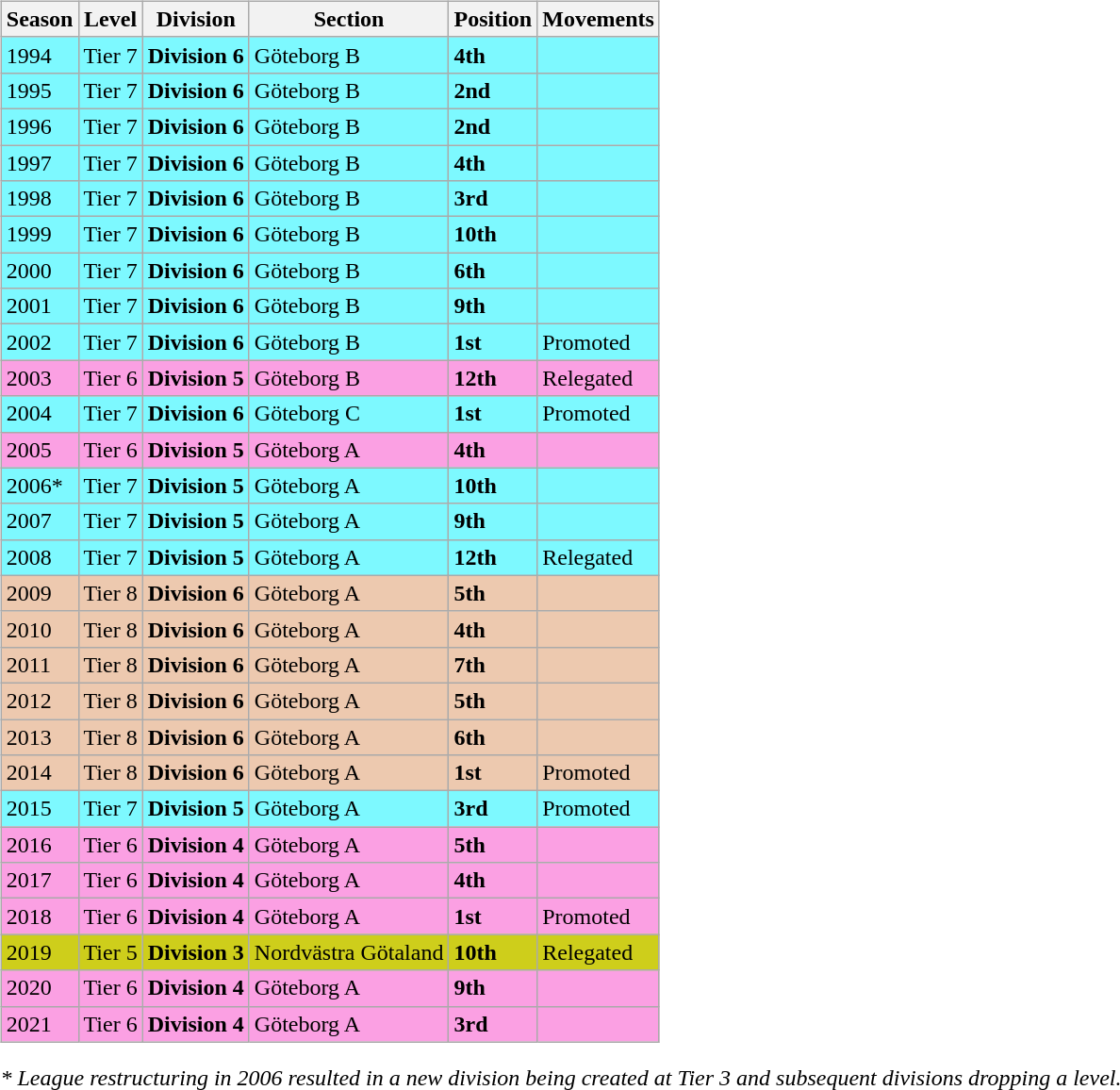<table>
<tr>
<td valign="top" width=0%><br><table class="wikitable">
<tr style="background:#f0f6fa;">
<th><strong>Season</strong></th>
<th><strong>Level</strong></th>
<th><strong>Division</strong></th>
<th><strong>Section</strong></th>
<th><strong>Position</strong></th>
<th><strong>Movements</strong></th>
</tr>
<tr>
<td style="background:#7DF9FF;">1994</td>
<td style="background:#7DF9FF;">Tier 7</td>
<td style="background:#7DF9FF;"><strong>Division 6</strong></td>
<td style="background:#7DF9FF;">Göteborg B</td>
<td style="background:#7DF9FF;"><strong>4th</strong></td>
<td style="background:#7DF9FF;"></td>
</tr>
<tr>
<td style="background:#7DF9FF;">1995</td>
<td style="background:#7DF9FF;">Tier 7</td>
<td style="background:#7DF9FF;"><strong>Division 6</strong></td>
<td style="background:#7DF9FF;">Göteborg B</td>
<td style="background:#7DF9FF;"><strong>2nd</strong></td>
<td style="background:#7DF9FF;"></td>
</tr>
<tr>
<td style="background:#7DF9FF;">1996</td>
<td style="background:#7DF9FF;">Tier 7</td>
<td style="background:#7DF9FF;"><strong>Division 6</strong></td>
<td style="background:#7DF9FF;">Göteborg B</td>
<td style="background:#7DF9FF;"><strong>2nd</strong></td>
<td style="background:#7DF9FF;"></td>
</tr>
<tr>
<td style="background:#7DF9FF;">1997</td>
<td style="background:#7DF9FF;">Tier 7</td>
<td style="background:#7DF9FF;"><strong>Division 6</strong></td>
<td style="background:#7DF9FF;">Göteborg B</td>
<td style="background:#7DF9FF;"><strong>4th</strong></td>
<td style="background:#7DF9FF;"></td>
</tr>
<tr>
<td style="background:#7DF9FF;">1998</td>
<td style="background:#7DF9FF;">Tier 7</td>
<td style="background:#7DF9FF;"><strong>Division 6</strong></td>
<td style="background:#7DF9FF;">Göteborg B</td>
<td style="background:#7DF9FF;"><strong>3rd</strong></td>
<td style="background:#7DF9FF;"></td>
</tr>
<tr>
<td style="background:#7DF9FF;">1999</td>
<td style="background:#7DF9FF;">Tier 7</td>
<td style="background:#7DF9FF;"><strong>Division 6</strong></td>
<td style="background:#7DF9FF;">Göteborg B</td>
<td style="background:#7DF9FF;"><strong>10th</strong></td>
<td style="background:#7DF9FF;"></td>
</tr>
<tr>
<td style="background:#7DF9FF;">2000</td>
<td style="background:#7DF9FF;">Tier 7</td>
<td style="background:#7DF9FF;"><strong>Division 6</strong></td>
<td style="background:#7DF9FF;">Göteborg B</td>
<td style="background:#7DF9FF;"><strong>6th</strong></td>
<td style="background:#7DF9FF;"></td>
</tr>
<tr>
<td style="background:#7DF9FF;">2001</td>
<td style="background:#7DF9FF;">Tier 7</td>
<td style="background:#7DF9FF;"><strong>Division 6</strong></td>
<td style="background:#7DF9FF;">Göteborg B</td>
<td style="background:#7DF9FF;"><strong>9th</strong></td>
<td style="background:#7DF9FF;"></td>
</tr>
<tr>
<td style="background:#7DF9FF;">2002</td>
<td style="background:#7DF9FF;">Tier 7</td>
<td style="background:#7DF9FF;"><strong>Division 6</strong></td>
<td style="background:#7DF9FF;">Göteborg B</td>
<td style="background:#7DF9FF;"><strong>1st</strong></td>
<td style="background:#7DF9FF;">Promoted</td>
</tr>
<tr>
<td style="background:#FBA0E3;">2003</td>
<td style="background:#FBA0E3;">Tier 6</td>
<td style="background:#FBA0E3;"><strong>Division 5</strong></td>
<td style="background:#FBA0E3;">Göteborg B</td>
<td style="background:#FBA0E3;"><strong>12th</strong></td>
<td style="background:#FBA0E3;">Relegated</td>
</tr>
<tr>
<td style="background:#7DF9FF;">2004</td>
<td style="background:#7DF9FF;">Tier 7</td>
<td style="background:#7DF9FF;"><strong>Division 6</strong></td>
<td style="background:#7DF9FF;">Göteborg C</td>
<td style="background:#7DF9FF;"><strong>1st</strong></td>
<td style="background:#7DF9FF;">Promoted</td>
</tr>
<tr>
<td style="background:#FBA0E3;">2005</td>
<td style="background:#FBA0E3;">Tier 6</td>
<td style="background:#FBA0E3;"><strong>Division 5</strong></td>
<td style="background:#FBA0E3;">Göteborg A</td>
<td style="background:#FBA0E3;"><strong>4th</strong></td>
<td style="background:#FBA0E3;"></td>
</tr>
<tr>
<td style="background:#7DF9FF;">2006*</td>
<td style="background:#7DF9FF;">Tier 7</td>
<td style="background:#7DF9FF;"><strong>Division 5</strong></td>
<td style="background:#7DF9FF;">Göteborg A</td>
<td style="background:#7DF9FF;"><strong>10th</strong></td>
<td style="background:#7DF9FF;"></td>
</tr>
<tr>
<td style="background:#7DF9FF;">2007</td>
<td style="background:#7DF9FF;">Tier 7</td>
<td style="background:#7DF9FF;"><strong>Division 5</strong></td>
<td style="background:#7DF9FF;">Göteborg A</td>
<td style="background:#7DF9FF;"><strong>9th</strong></td>
<td style="background:#7DF9FF;"></td>
</tr>
<tr>
<td style="background:#7DF9FF;">2008</td>
<td style="background:#7DF9FF;">Tier 7</td>
<td style="background:#7DF9FF;"><strong>Division 5</strong></td>
<td style="background:#7DF9FF;">Göteborg A</td>
<td style="background:#7DF9FF;"><strong>12th</strong></td>
<td style="background:#7DF9FF;">Relegated</td>
</tr>
<tr>
<td style="background:#EDC9AF;">2009</td>
<td style="background:#EDC9AF;">Tier 8</td>
<td style="background:#EDC9AF;"><strong>Division 6</strong></td>
<td style="background:#EDC9AF;">Göteborg A</td>
<td style="background:#EDC9AF;"><strong>5th</strong></td>
<td style="background:#EDC9AF;"></td>
</tr>
<tr>
<td style="background:#EDC9AF;">2010</td>
<td style="background:#EDC9AF;">Tier 8</td>
<td style="background:#EDC9AF;"><strong>Division 6</strong></td>
<td style="background:#EDC9AF;">Göteborg A</td>
<td style="background:#EDC9AF;"><strong>4th</strong></td>
<td style="background:#EDC9AF;"></td>
</tr>
<tr>
<td style="background:#EDC9AF;">2011</td>
<td style="background:#EDC9AF;">Tier 8</td>
<td style="background:#EDC9AF;"><strong>Division 6</strong></td>
<td style="background:#EDC9AF;">Göteborg A</td>
<td style="background:#EDC9AF;"><strong>7th</strong></td>
<td style="background:#EDC9AF;"></td>
</tr>
<tr>
<td style="background:#EDC9AF;">2012</td>
<td style="background:#EDC9AF;">Tier 8</td>
<td style="background:#EDC9AF;"><strong>Division 6</strong></td>
<td style="background:#EDC9AF;">Göteborg A</td>
<td style="background:#EDC9AF;"><strong>5th</strong></td>
<td style="background:#EDC9AF;"></td>
</tr>
<tr>
<td style="background:#EDC9AF;">2013</td>
<td style="background:#EDC9AF;">Tier 8</td>
<td style="background:#EDC9AF;"><strong>Division 6</strong></td>
<td style="background:#EDC9AF;">Göteborg A</td>
<td style="background:#EDC9AF;"><strong>6th</strong></td>
<td style="background:#EDC9AF;"></td>
</tr>
<tr>
<td style="background:#EDC9AF;">2014</td>
<td style="background:#EDC9AF;">Tier 8</td>
<td style="background:#EDC9AF;"><strong>Division 6</strong></td>
<td style="background:#EDC9AF;">Göteborg A</td>
<td style="background:#EDC9AF;"><strong>1st</strong></td>
<td style="background:#EDC9AF;">Promoted</td>
</tr>
<tr>
<td style="background:#7DF9FF;">2015</td>
<td style="background:#7DF9FF;">Tier 7</td>
<td style="background:#7DF9FF;"><strong>Division 5</strong></td>
<td style="background:#7DF9FF;">Göteborg A</td>
<td style="background:#7DF9FF;"><strong>3rd</strong></td>
<td style="background:#7DF9FF;">Promoted</td>
</tr>
<tr>
<td style="background:#FBA0E3;">2016</td>
<td style="background:#FBA0E3;">Tier 6</td>
<td style="background:#FBA0E3;"><strong>Division 4</strong></td>
<td style="background:#FBA0E3;">Göteborg A</td>
<td style="background:#FBA0E3;"><strong>5th</strong></td>
<td style="background:#FBA0E3;"></td>
</tr>
<tr>
<td style="background:#FBA0E3;">2017</td>
<td style="background:#FBA0E3;">Tier 6</td>
<td style="background:#FBA0E3;"><strong>Division 4</strong></td>
<td style="background:#FBA0E3;">Göteborg A</td>
<td style="background:#FBA0E3;"><strong>4th</strong></td>
<td style="background:#FBA0E3;"></td>
</tr>
<tr>
<td style="background:#FBA0E3;">2018</td>
<td style="background:#FBA0E3;">Tier 6</td>
<td style="background:#FBA0E3;"><strong>Division 4</strong></td>
<td style="background:#FBA0E3;">Göteborg A</td>
<td style="background:#FBA0E3;"><strong>1st</strong></td>
<td style="background:#FBA0E3;">Promoted</td>
</tr>
<tr>
<td style="background:#CECE1B;">2019</td>
<td style="background:#CECE1B;">Tier 5</td>
<td style="background:#CECE1B;"><strong>Division 3</strong></td>
<td style="background:#CECE1B;">Nordvästra Götaland</td>
<td style="background:#CECE1B;"><strong>10th</strong></td>
<td style="background:#CECE1B;">Relegated</td>
</tr>
<tr>
<td style="background:#FBA0E3;">2020</td>
<td style="background:#FBA0E3;">Tier 6</td>
<td style="background:#FBA0E3;"><strong>Division 4</strong></td>
<td style="background:#FBA0E3;">Göteborg A</td>
<td style="background:#FBA0E3;"><strong>9th</strong></td>
<td style="background:#FBA0E3;"></td>
</tr>
<tr>
<td style="background:#FBA0E3;">2021</td>
<td style="background:#FBA0E3;">Tier 6</td>
<td style="background:#FBA0E3;"><strong>Division 4</strong></td>
<td style="background:#FBA0E3;">Göteborg A</td>
<td style="background:#FBA0E3;"><strong>3rd</strong></td>
<td style="background:#FBA0E3;"></td>
</tr>
</table>
<em>* League restructuring in 2006 resulted in a new division being created at Tier 3 and subsequent divisions dropping a level.</em> 
</td>
</tr>
</table>
